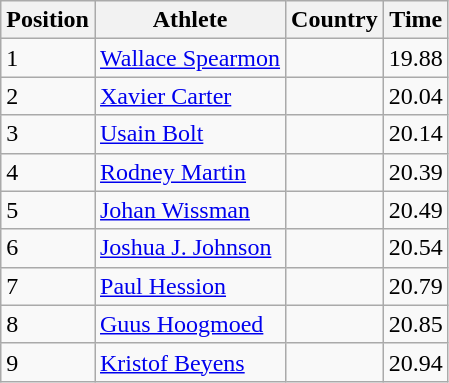<table class="wikitable">
<tr>
<th>Position</th>
<th>Athlete</th>
<th>Country</th>
<th>Time</th>
</tr>
<tr>
<td>1</td>
<td><a href='#'>Wallace Spearmon</a></td>
<td></td>
<td>19.88</td>
</tr>
<tr>
<td>2</td>
<td><a href='#'>Xavier Carter</a></td>
<td></td>
<td>20.04</td>
</tr>
<tr>
<td>3</td>
<td><a href='#'>Usain Bolt</a></td>
<td></td>
<td>20.14</td>
</tr>
<tr>
<td>4</td>
<td><a href='#'>Rodney Martin</a></td>
<td></td>
<td>20.39</td>
</tr>
<tr>
<td>5</td>
<td><a href='#'>Johan Wissman</a></td>
<td></td>
<td>20.49</td>
</tr>
<tr>
<td>6</td>
<td><a href='#'>Joshua J. Johnson</a></td>
<td></td>
<td>20.54</td>
</tr>
<tr>
<td>7</td>
<td><a href='#'>Paul Hession</a></td>
<td></td>
<td>20.79</td>
</tr>
<tr>
<td>8</td>
<td><a href='#'>Guus Hoogmoed</a></td>
<td></td>
<td>20.85</td>
</tr>
<tr>
<td>9</td>
<td><a href='#'>Kristof Beyens</a></td>
<td></td>
<td>20.94</td>
</tr>
</table>
